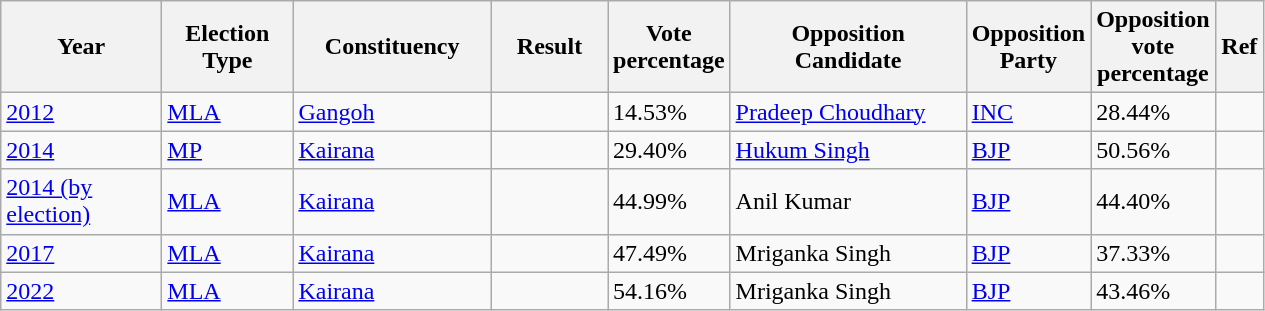<table class="sortable wikitable">
<tr>
<th width=100>Year</th>
<th width=80>Election Type</th>
<th width=125>Constituency</th>
<th width=70>Result</th>
<th width=70>Vote percentage</th>
<th width=150>Opposition Candidate</th>
<th width=70>Opposition Party</th>
<th width=70>Opposition vote percentage</th>
<th width=25>Ref</th>
</tr>
<tr>
<td><a href='#'>2012</a></td>
<td><a href='#'>MLA</a></td>
<td><a href='#'>Gangoh</a></td>
<td></td>
<td>14.53%</td>
<td><a href='#'>Pradeep Choudhary</a></td>
<td><a href='#'>INC</a></td>
<td>28.44%</td>
<td></td>
</tr>
<tr>
<td><a href='#'>2014</a></td>
<td><a href='#'>MP</a></td>
<td><a href='#'>Kairana</a></td>
<td></td>
<td>29.40%</td>
<td><a href='#'>Hukum Singh</a></td>
<td><a href='#'>BJP</a></td>
<td>50.56%</td>
<td></td>
</tr>
<tr>
<td><a href='#'>2014 (by election)</a></td>
<td><a href='#'>MLA</a></td>
<td><a href='#'>Kairana</a></td>
<td></td>
<td>44.99%</td>
<td>Anil Kumar</td>
<td><a href='#'>BJP</a></td>
<td>44.40%</td>
<td></td>
</tr>
<tr>
<td><a href='#'>2017</a></td>
<td><a href='#'>MLA</a></td>
<td><a href='#'>Kairana</a></td>
<td></td>
<td>47.49%</td>
<td>Mriganka Singh</td>
<td><a href='#'>BJP</a></td>
<td>37.33%</td>
<td></td>
</tr>
<tr>
<td><a href='#'>2022</a></td>
<td><a href='#'>MLA</a></td>
<td><a href='#'>Kairana</a></td>
<td></td>
<td>54.16%</td>
<td>Mriganka Singh</td>
<td><a href='#'>BJP</a></td>
<td>43.46%</td>
<td></td>
</tr>
</table>
